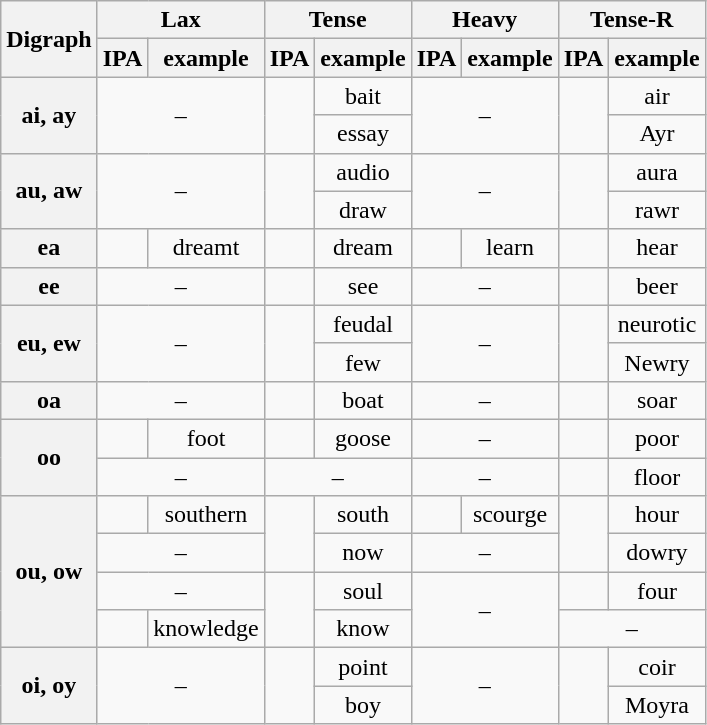<table class="wikitable" style="text-align: center">
<tr>
<th rowspan="2">Digraph</th>
<th colspan="2">Lax</th>
<th colspan="2">Tense</th>
<th colspan="2">Heavy</th>
<th colspan="2">Tense-R</th>
</tr>
<tr>
<th>IPA</th>
<th>example</th>
<th>IPA</th>
<th>example</th>
<th>IPA</th>
<th>example</th>
<th>IPA</th>
<th>example</th>
</tr>
<tr>
<th rowspan="2">ai, ay</th>
<td colspan="2" rowspan="2">–</td>
<td rowspan="2"></td>
<td>bait</td>
<td colspan="2" rowspan="2">–</td>
<td rowspan="2"></td>
<td>air</td>
</tr>
<tr>
<td>essay</td>
<td>Ayr</td>
</tr>
<tr>
<th rowspan="2">au, aw</th>
<td colspan="2" rowspan="2">–</td>
<td rowspan="2"></td>
<td>audio</td>
<td colspan="2" rowspan="2">–</td>
<td rowspan="2"></td>
<td>aura</td>
</tr>
<tr>
<td>draw</td>
<td>rawr</td>
</tr>
<tr>
<th>ea</th>
<td></td>
<td>dreamt</td>
<td></td>
<td>dream</td>
<td></td>
<td>learn</td>
<td></td>
<td>hear</td>
</tr>
<tr>
<th>ee</th>
<td colspan="2">–</td>
<td></td>
<td>see</td>
<td colspan="2">–</td>
<td></td>
<td>beer</td>
</tr>
<tr>
<th rowspan="2">eu, ew</th>
<td colspan="2" rowspan="2">–</td>
<td rowspan="2"></td>
<td>feudal</td>
<td colspan="2" rowspan="2">–</td>
<td rowspan="2"></td>
<td>neurotic</td>
</tr>
<tr>
<td>few</td>
<td>Newry</td>
</tr>
<tr>
<th>oa</th>
<td colspan="2">–</td>
<td></td>
<td>boat</td>
<td colspan="2">–</td>
<td></td>
<td>soar</td>
</tr>
<tr>
<th rowspan="2">oo</th>
<td></td>
<td>foot</td>
<td></td>
<td>goose</td>
<td colspan="2">–</td>
<td></td>
<td>poor</td>
</tr>
<tr>
<td colspan="2">–</td>
<td colspan="2">–</td>
<td colspan="2">–</td>
<td></td>
<td>floor</td>
</tr>
<tr>
<th rowspan="4">ou, ow</th>
<td></td>
<td>southern</td>
<td rowspan="2"></td>
<td>south</td>
<td></td>
<td>scourge</td>
<td rowspan="2"></td>
<td>hour</td>
</tr>
<tr>
<td colspan="2">–</td>
<td>now</td>
<td colspan="2">–</td>
<td>dowry</td>
</tr>
<tr>
<td colspan="2">–</td>
<td rowspan="2"></td>
<td>soul</td>
<td colspan="2" rowspan="2">–</td>
<td></td>
<td>four</td>
</tr>
<tr>
<td></td>
<td>knowledge</td>
<td>know</td>
<td colspan="2">–</td>
</tr>
<tr>
<th rowspan="2">oi, oy</th>
<td colspan="2" rowspan="2">–</td>
<td rowspan="2"></td>
<td>point</td>
<td colspan="2" rowspan="2">–</td>
<td rowspan="2"></td>
<td>coir</td>
</tr>
<tr>
<td>boy</td>
<td>Moyra</td>
</tr>
</table>
